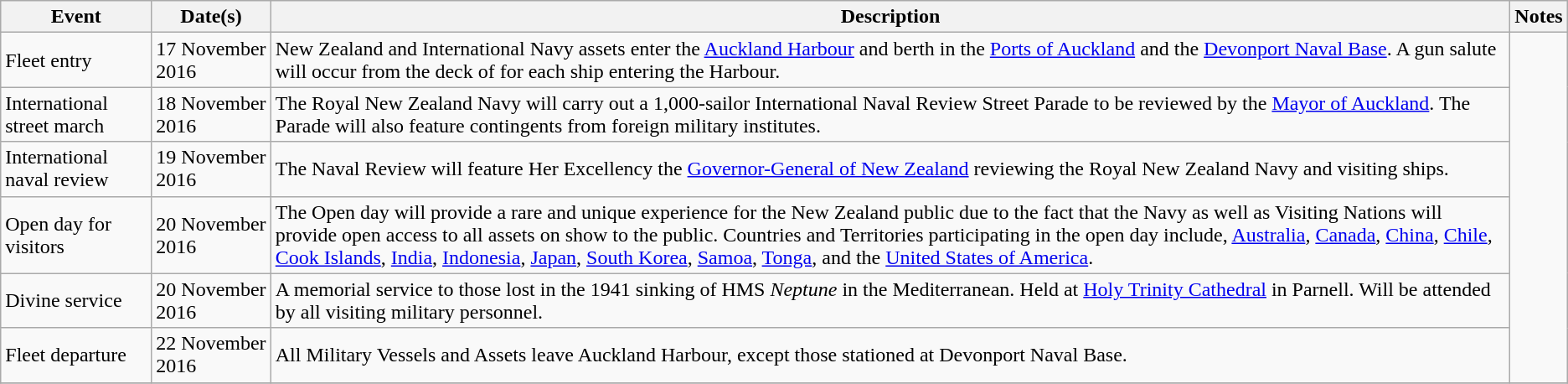<table class="wikitable">
<tr>
<th>Event</th>
<th>Date(s)</th>
<th>Description</th>
<th>Notes</th>
</tr>
<tr>
<td>Fleet entry</td>
<td>17 November 2016</td>
<td>New Zealand and International Navy assets enter the <a href='#'>Auckland Harbour</a> and berth in the <a href='#'>Ports of Auckland</a> and the <a href='#'>Devonport Naval Base</a>. A gun salute will occur from the deck of  for each ship entering the Harbour.</td>
<td rowspan= "6"></td>
</tr>
<tr>
<td>International street march</td>
<td>18 November 2016</td>
<td>The Royal New Zealand Navy will carry out a 1,000-sailor International Naval Review Street Parade to be reviewed by the <a href='#'>Mayor of Auckland</a>. The Parade will also feature contingents from foreign military institutes.</td>
</tr>
<tr>
<td>International naval review</td>
<td>19 November 2016</td>
<td>The Naval Review will feature Her Excellency the <a href='#'>Governor-General of New Zealand</a> reviewing the Royal New Zealand Navy and visiting ships.</td>
</tr>
<tr>
<td>Open day for visitors</td>
<td>20 November 2016</td>
<td>The Open day will provide a rare and unique experience for the New Zealand public due to the fact that the Navy as well as Visiting Nations will provide open access to all assets on show to the public. Countries and Territories participating in the open day include, <a href='#'>Australia</a>, <a href='#'>Canada</a>, <a href='#'>China</a>, <a href='#'>Chile</a>, <a href='#'>Cook Islands</a>, <a href='#'>India</a>, <a href='#'>Indonesia</a>, <a href='#'>Japan</a>, <a href='#'>South Korea</a>, <a href='#'>Samoa</a>, <a href='#'>Tonga</a>, and the <a href='#'>United States of America</a>.</td>
</tr>
<tr>
<td>Divine service</td>
<td>20 November 2016</td>
<td>A memorial service to those lost in the 1941 sinking of HMS <em>Neptune</em> in the Mediterranean. Held at <a href='#'>Holy Trinity Cathedral</a> in Parnell. Will be attended by all visiting military personnel.</td>
</tr>
<tr>
<td>Fleet departure</td>
<td>22 November 2016</td>
<td>All Military Vessels and Assets leave Auckland Harbour, except those stationed at Devonport Naval Base.</td>
</tr>
<tr>
</tr>
</table>
